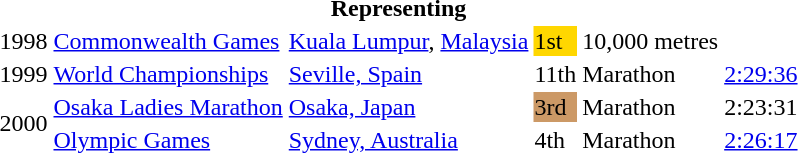<table>
<tr>
<th colspan="6">Representing </th>
</tr>
<tr>
<td>1998</td>
<td><a href='#'>Commonwealth Games</a></td>
<td><a href='#'>Kuala Lumpur</a>, <a href='#'>Malaysia</a></td>
<td bgcolor="gold">1st</td>
<td>10,000 metres</td>
<td></td>
</tr>
<tr>
<td>1999</td>
<td><a href='#'>World Championships</a></td>
<td><a href='#'>Seville, Spain</a></td>
<td>11th</td>
<td>Marathon</td>
<td><a href='#'>2:29:36</a></td>
</tr>
<tr>
<td rowspan=2>2000</td>
<td><a href='#'>Osaka Ladies Marathon</a></td>
<td><a href='#'>Osaka, Japan</a></td>
<td bgcolor="cc9966">3rd</td>
<td>Marathon</td>
<td>2:23:31</td>
</tr>
<tr>
<td><a href='#'>Olympic Games</a></td>
<td><a href='#'>Sydney, Australia</a></td>
<td>4th</td>
<td>Marathon</td>
<td><a href='#'>2:26:17</a></td>
</tr>
</table>
